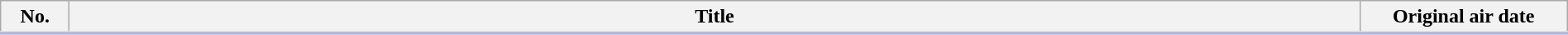<table class="plainrowheaders wikitable" style="width:100%; margin:auto; background:#FFF;">
<tr style="border-bottom: 3px solid #CCF;">
<th style="width:3em;">No.</th>
<th>Title</th>
<th style="width:10em;">Original air date</th>
</tr>
<tr>
</tr>
</table>
